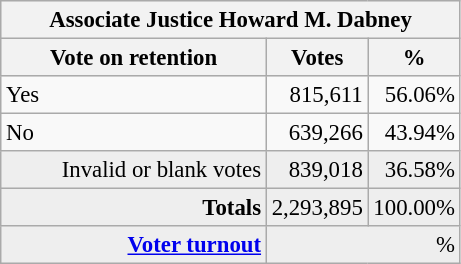<table class="wikitable" style="font-size: 95%;">
<tr style="background-color:#E9E9E9">
<th colspan=7>Associate Justice Howard M. Dabney</th>
</tr>
<tr style="background-color:#E9E9E9">
<th style="width: 170px">Vote on retention</th>
<th style="width: 50px">Votes</th>
<th style="width: 40px">%</th>
</tr>
<tr>
<td>Yes</td>
<td align="right">815,611</td>
<td align="right">56.06%</td>
</tr>
<tr>
<td>No</td>
<td align="right">639,266</td>
<td align="right">43.94%</td>
</tr>
<tr style="background-color:#EEEEEE">
<td align="right">Invalid or blank votes</td>
<td align="right">839,018</td>
<td align="right">36.58%</td>
</tr>
<tr style="background-color:#EEEEEE">
<td colspan="1" align="right"><strong>Totals</strong></td>
<td align="right">2,293,895</td>
<td align="right">100.00%</td>
</tr>
<tr style="background-color:#EEEEEE">
<td align="right"><strong><a href='#'>Voter turnout</a></strong></td>
<td colspan="2" align="right">%</td>
</tr>
</table>
